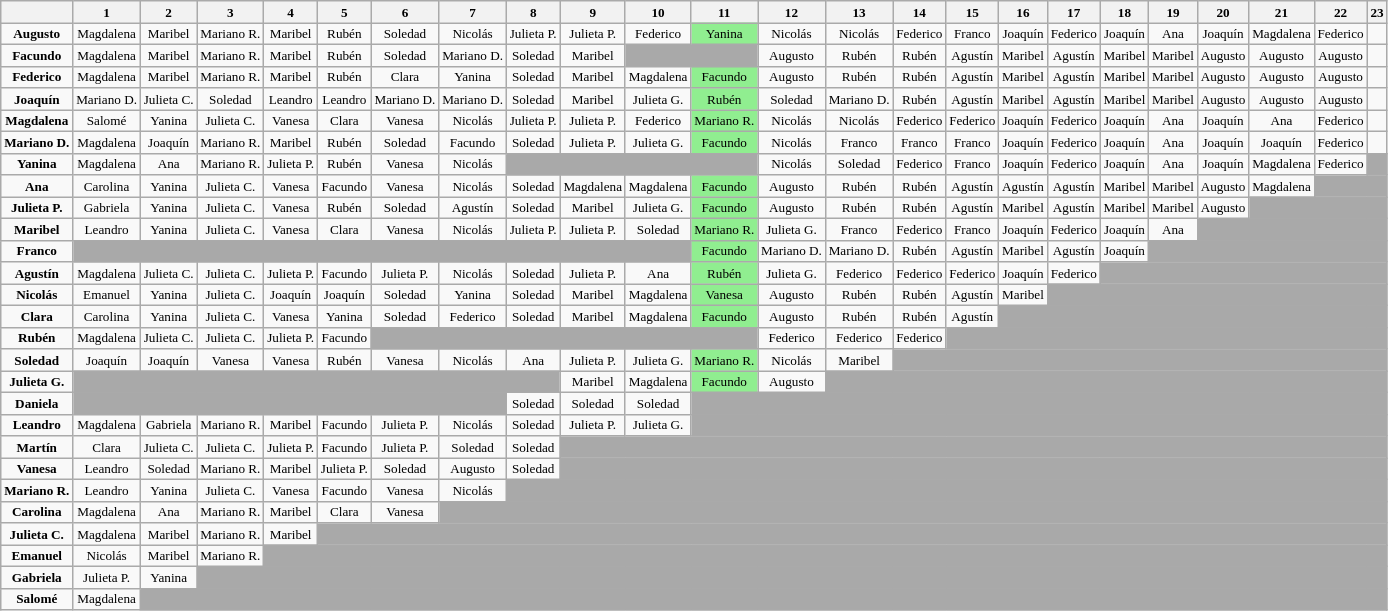<table class="wikitable sortable" style="font-size:55%; text-align:center; white-space:nowrap; width:20%;">
<tr>
<th></th>
<th>1</th>
<th>2</th>
<th>3</th>
<th>4</th>
<th>5</th>
<th>6</th>
<th>7</th>
<th>8</th>
<th>9</th>
<th>10</th>
<th>11</th>
<th>12</th>
<th>13</th>
<th>14</th>
<th>15</th>
<th>16</th>
<th>17</th>
<th>18</th>
<th>19</th>
<th>20</th>
<th>21</th>
<th>22</th>
<th>23</th>
</tr>
<tr>
<td><strong>Augusto</strong></td>
<td>Magdalena</td>
<td>Maribel</td>
<td>Mariano R.</td>
<td>Maribel</td>
<td>Rubén</td>
<td>Soledad</td>
<td>Nicolás</td>
<td>Julieta P.</td>
<td>Julieta P.</td>
<td>Federico</td>
<td bgcolor="lightgreen">Yanina</td>
<td>Nicolás</td>
<td>Nicolás</td>
<td>Federico</td>
<td>Franco</td>
<td>Joaquín</td>
<td>Federico</td>
<td>Joaquín</td>
<td>Ana</td>
<td>Joaquín</td>
<td>Magdalena</td>
<td>Federico</td>
<td></td>
</tr>
<tr>
<td><strong>Facundo</strong></td>
<td>Magdalena</td>
<td>Maribel</td>
<td>Mariano R.</td>
<td>Maribel</td>
<td>Rubén</td>
<td>Soledad</td>
<td>Mariano D.</td>
<td>Soledad</td>
<td>Maribel</td>
<td bgcolor="darkgray" colspan=2></td>
<td>Augusto</td>
<td>Rubén</td>
<td>Rubén</td>
<td>Agustín</td>
<td>Maribel</td>
<td>Agustín</td>
<td>Maribel</td>
<td>Maribel</td>
<td>Augusto</td>
<td>Augusto</td>
<td>Augusto</td>
<td></td>
</tr>
<tr>
<td><strong>Federico</strong></td>
<td>Magdalena</td>
<td>Maribel</td>
<td>Mariano R.</td>
<td>Maribel</td>
<td>Rubén</td>
<td>Clara</td>
<td>Yanina</td>
<td>Soledad</td>
<td>Maribel</td>
<td>Magdalena</td>
<td bgcolor="lightgreen">Facundo</td>
<td>Augusto</td>
<td>Rubén</td>
<td>Rubén</td>
<td>Agustín</td>
<td>Maribel</td>
<td>Agustín</td>
<td>Maribel</td>
<td>Maribel</td>
<td>Augusto</td>
<td>Augusto</td>
<td>Augusto</td>
<td></td>
</tr>
<tr>
<td><strong>Joaquín</strong></td>
<td>Mariano D.</td>
<td>Julieta C.</td>
<td>Soledad</td>
<td>Leandro</td>
<td>Leandro</td>
<td>Mariano D.</td>
<td>Mariano D.</td>
<td>Soledad</td>
<td>Maribel</td>
<td>Julieta G.</td>
<td bgcolor="lightgreen">Rubén</td>
<td>Soledad</td>
<td>Mariano D.</td>
<td>Rubén</td>
<td>Agustín</td>
<td>Maribel</td>
<td>Agustín</td>
<td>Maribel</td>
<td>Maribel</td>
<td>Augusto</td>
<td>Augusto</td>
<td>Augusto</td>
<td></td>
</tr>
<tr>
<td><strong>Magdalena</strong></td>
<td>Salomé</td>
<td>Yanina</td>
<td>Julieta C.</td>
<td>Vanesa</td>
<td>Clara</td>
<td>Vanesa</td>
<td>Nicolás</td>
<td>Julieta P.</td>
<td>Julieta P.</td>
<td>Federico</td>
<td bgcolor="lightgreen">Mariano R.</td>
<td>Nicolás</td>
<td>Nicolás</td>
<td>Federico</td>
<td>Federico</td>
<td>Joaquín</td>
<td>Federico</td>
<td>Joaquín</td>
<td>Ana</td>
<td>Joaquín</td>
<td>Ana</td>
<td>Federico</td>
<td></td>
</tr>
<tr>
<td><strong>Mariano D.</strong></td>
<td>Magdalena</td>
<td>Joaquín</td>
<td>Mariano R.</td>
<td>Maribel</td>
<td>Rubén</td>
<td>Soledad</td>
<td>Facundo</td>
<td>Soledad</td>
<td>Julieta P.</td>
<td>Julieta G.</td>
<td bgcolor="lightgreen">Facundo</td>
<td>Nicolás</td>
<td>Franco</td>
<td>Franco</td>
<td>Franco</td>
<td>Joaquín</td>
<td>Federico</td>
<td>Joaquín</td>
<td>Ana</td>
<td>Joaquín</td>
<td>Joaquín</td>
<td>Federico</td>
<td></td>
</tr>
<tr>
<td><strong>Yanina</strong></td>
<td>Magdalena</td>
<td>Ana</td>
<td>Mariano R.</td>
<td>Julieta P.</td>
<td>Rubén</td>
<td>Vanesa</td>
<td>Nicolás</td>
<td bgcolor="darkgray" colspan=4></td>
<td>Nicolás</td>
<td>Soledad</td>
<td>Federico</td>
<td>Franco</td>
<td>Joaquín</td>
<td>Federico</td>
<td>Joaquín</td>
<td>Ana</td>
<td>Joaquín</td>
<td>Magdalena</td>
<td>Federico</td>
<td bgcolor="darkgray"></td>
</tr>
<tr>
<td><strong>Ana</strong></td>
<td>Carolina</td>
<td>Yanina</td>
<td>Julieta C.</td>
<td>Vanesa</td>
<td>Facundo</td>
<td>Vanesa</td>
<td>Nicolás</td>
<td>Soledad</td>
<td>Magdalena</td>
<td>Magdalena</td>
<td bgcolor="lightgreen">Facundo</td>
<td>Augusto</td>
<td>Rubén</td>
<td>Rubén</td>
<td>Agustín</td>
<td>Agustín</td>
<td>Agustín</td>
<td>Maribel</td>
<td>Maribel</td>
<td>Augusto</td>
<td>Magdalena</td>
<td bgcolor="darkgray" colspan=2></td>
</tr>
<tr>
<td><strong>Julieta P.</strong></td>
<td>Gabriela</td>
<td>Yanina</td>
<td>Julieta C.</td>
<td>Vanesa</td>
<td>Rubén</td>
<td>Soledad</td>
<td>Agustín</td>
<td>Soledad</td>
<td>Maribel</td>
<td>Julieta G.</td>
<td bgcolor="lightgreen">Facundo</td>
<td>Augusto</td>
<td>Rubén</td>
<td>Rubén</td>
<td>Agustín</td>
<td>Maribel</td>
<td>Agustín</td>
<td>Maribel</td>
<td>Maribel</td>
<td>Augusto</td>
<td bgcolor="darkgray" colspan=3></td>
</tr>
<tr>
<td><strong>Maribel</strong></td>
<td>Leandro</td>
<td>Yanina</td>
<td>Julieta C.</td>
<td>Vanesa</td>
<td>Clara</td>
<td>Vanesa</td>
<td>Nicolás</td>
<td>Julieta P.</td>
<td>Julieta P.</td>
<td>Soledad</td>
<td bgcolor="lightgreen">Mariano R.</td>
<td>Julieta G.</td>
<td>Franco</td>
<td>Federico</td>
<td>Franco</td>
<td>Joaquín</td>
<td>Federico</td>
<td>Joaquín</td>
<td>Ana</td>
<td bgcolor="darkgray" colspan=4></td>
</tr>
<tr>
<td><strong>Franco</strong></td>
<td bgcolor="darkgray" colspan=10></td>
<td bgcolor="lightgreen">Facundo</td>
<td>Mariano D.</td>
<td>Mariano D.</td>
<td>Rubén</td>
<td>Agustín</td>
<td>Maribel</td>
<td>Agustín</td>
<td>Joaquín</td>
<td bgcolor="darkgray" colspan=5></td>
</tr>
<tr>
<td><strong>Agustín</strong></td>
<td>Magdalena</td>
<td>Julieta C.</td>
<td>Julieta C.</td>
<td>Julieta P.</td>
<td>Facundo</td>
<td>Julieta P.</td>
<td>Nicolás</td>
<td>Soledad</td>
<td>Julieta P.</td>
<td>Ana</td>
<td bgcolor="lightgreen">Rubén</td>
<td>Julieta G.</td>
<td>Federico</td>
<td>Federico</td>
<td>Federico</td>
<td>Joaquín</td>
<td>Federico</td>
<td bgcolor="darkgray" colspan=6></td>
</tr>
<tr>
<td><strong>Nicolás</strong></td>
<td>Emanuel</td>
<td>Yanina</td>
<td>Julieta C.</td>
<td>Joaquín</td>
<td>Joaquín</td>
<td>Soledad</td>
<td>Yanina</td>
<td>Soledad</td>
<td>Maribel</td>
<td>Magdalena</td>
<td bgcolor="lightgreen">Vanesa</td>
<td>Augusto</td>
<td>Rubén</td>
<td>Rubén</td>
<td>Agustín</td>
<td>Maribel</td>
<td bgcolor="darkgray" colspan=7></td>
</tr>
<tr>
<td><strong>Clara</strong></td>
<td>Carolina</td>
<td>Yanina</td>
<td>Julieta C.</td>
<td>Vanesa</td>
<td>Yanina</td>
<td>Soledad</td>
<td>Federico</td>
<td>Soledad</td>
<td>Maribel</td>
<td>Magdalena</td>
<td bgcolor="lightgreen">Facundo</td>
<td>Augusto</td>
<td>Rubén</td>
<td>Rubén</td>
<td>Agustín</td>
<td bgcolor="darkgray" colspan=8></td>
</tr>
<tr>
<td><strong>Rubén</strong></td>
<td>Magdalena</td>
<td>Julieta C.</td>
<td>Julieta C.</td>
<td>Julieta P.</td>
<td>Facundo</td>
<td bgcolor="darkgray" colspan=6></td>
<td>Federico</td>
<td>Federico</td>
<td>Federico</td>
<td bgcolor="darkgray" colspan=9></td>
</tr>
<tr>
<td><strong>Soledad</strong></td>
<td>Joaquín</td>
<td>Joaquín</td>
<td>Vanesa</td>
<td>Vanesa</td>
<td>Rubén</td>
<td>Vanesa</td>
<td>Nicolás</td>
<td>Ana</td>
<td>Julieta P.</td>
<td>Julieta G.</td>
<td bgcolor="lightgreen">Mariano R.</td>
<td>Nicolás</td>
<td>Maribel</td>
<td bgcolor="darkgray" colspan=10></td>
</tr>
<tr>
<td><strong>Julieta G.</strong></td>
<td bgcolor="darkgray" colspan=8></td>
<td>Maribel</td>
<td>Magdalena</td>
<td bgcolor="lightgreen">Facundo</td>
<td>Augusto</td>
<td bgcolor="darkgray" colspan=11></td>
</tr>
<tr>
<td><strong>Daniela</strong></td>
<td bgcolor="darkgray" colspan=7></td>
<td>Soledad</td>
<td>Soledad</td>
<td>Soledad</td>
<td bgcolor="darkgray" colspan=13></td>
</tr>
<tr>
<td><strong>Leandro</strong></td>
<td>Magdalena</td>
<td>Gabriela</td>
<td>Mariano R.</td>
<td>Maribel</td>
<td>Facundo</td>
<td>Julieta P.</td>
<td>Nicolás</td>
<td>Soledad</td>
<td>Julieta P.</td>
<td>Julieta G.</td>
<td bgcolor="darkgray" colspan=13></td>
</tr>
<tr>
<td><strong>Martín</strong></td>
<td>Clara</td>
<td>Julieta C.</td>
<td>Julieta C.</td>
<td>Julieta P.</td>
<td>Facundo</td>
<td>Julieta P.</td>
<td>Soledad</td>
<td>Soledad</td>
<td bgcolor="darkgray" colspan=15></td>
</tr>
<tr>
<td><strong>Vanesa</strong></td>
<td>Leandro</td>
<td>Soledad</td>
<td>Mariano R.</td>
<td>Maribel</td>
<td>Julieta P.</td>
<td>Soledad</td>
<td>Augusto</td>
<td>Soledad</td>
<td bgcolor="darkgray" colspan=15></td>
</tr>
<tr>
<td><strong>Mariano R.</strong></td>
<td>Leandro</td>
<td>Yanina</td>
<td>Julieta C.</td>
<td>Vanesa</td>
<td>Facundo</td>
<td>Vanesa</td>
<td>Nicolás</td>
<td bgcolor="darkgray" colspan=16></td>
</tr>
<tr>
<td><strong>Carolina</strong></td>
<td>Magdalena</td>
<td>Ana</td>
<td>Mariano R.</td>
<td>Maribel</td>
<td>Clara</td>
<td>Vanesa</td>
<td bgcolor="darkgray" colspan=17></td>
</tr>
<tr>
<td><strong>Julieta C.</strong></td>
<td>Magdalena</td>
<td>Maribel</td>
<td>Mariano R.</td>
<td>Maribel</td>
<td bgcolor="darkgray" colspan=19></td>
</tr>
<tr>
<td><strong>Emanuel</strong></td>
<td>Nicolás</td>
<td>Maribel</td>
<td>Mariano R.</td>
<td bgcolor="darkgray" colspan=20></td>
</tr>
<tr>
<td><strong>Gabriela</strong></td>
<td>Julieta P.</td>
<td>Yanina</td>
<td bgcolor="darkgray" colspan=21></td>
</tr>
<tr>
<td><strong>Salomé</strong></td>
<td>Magdalena</td>
<td bgcolor="darkgray" colspan=22></td>
</tr>
</table>
